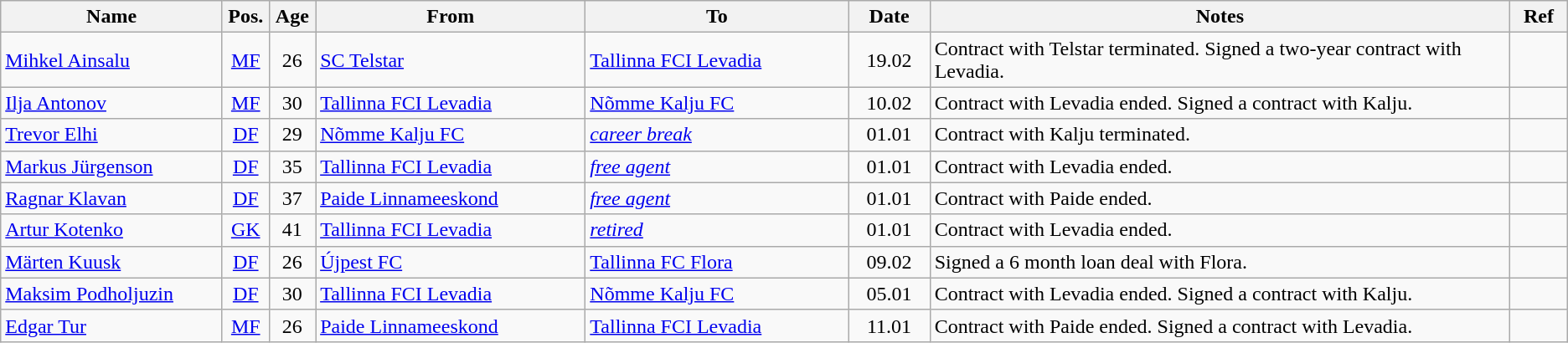<table class="wikitable collapsed">
<tr>
<th width = 180px>Name</th>
<th width = 30px>Pos.</th>
<th width = 30px>Age</th>
<th width = 220px>From</th>
<th width = 220px>To</th>
<th width = 60px>Date</th>
<th width = 500px>Notes</th>
<th width = 40px>Ref</th>
</tr>
<tr>
<td><a href='#'>Mihkel Ainsalu</a></td>
<td align=center><a href='#'>MF</a></td>
<td align=center>26</td>
<td> <a href='#'>SC Telstar</a></td>
<td><a href='#'>Tallinna FCI Levadia</a></td>
<td align=center>19.02</td>
<td>Contract with Telstar terminated. Signed a two-year contract with Levadia.</td>
<td align=center></td>
</tr>
<tr>
<td><a href='#'>Ilja Antonov</a></td>
<td align=center><a href='#'>MF</a></td>
<td align=center>30</td>
<td><a href='#'>Tallinna FCI Levadia</a></td>
<td><a href='#'>Nõmme Kalju FC</a></td>
<td align=center>10.02</td>
<td>Contract with Levadia ended. Signed a contract with Kalju.</td>
<td align=center></td>
</tr>
<tr>
<td><a href='#'>Trevor Elhi</a></td>
<td align=center><a href='#'>DF</a></td>
<td align=center>29</td>
<td><a href='#'>Nõmme Kalju FC</a></td>
<td><em><a href='#'>career break</a></em></td>
<td align=center>01.01</td>
<td>Contract with Kalju terminated.</td>
<td align=center></td>
</tr>
<tr>
<td><a href='#'>Markus Jürgenson</a></td>
<td align=center><a href='#'>DF</a></td>
<td align=center>35</td>
<td><a href='#'>Tallinna FCI Levadia</a></td>
<td><em><a href='#'>free agent</a></em></td>
<td align=center>01.01</td>
<td>Contract with Levadia ended.</td>
<td align=center></td>
</tr>
<tr>
<td><a href='#'>Ragnar Klavan</a></td>
<td align=center><a href='#'>DF</a></td>
<td align=center>37</td>
<td><a href='#'>Paide Linnameeskond</a></td>
<td><em><a href='#'>free agent</a></em></td>
<td align=center>01.01</td>
<td>Contract with Paide ended.</td>
<td align=center></td>
</tr>
<tr>
<td><a href='#'>Artur Kotenko</a></td>
<td align=center><a href='#'>GK</a></td>
<td align=center>41</td>
<td><a href='#'>Tallinna FCI Levadia</a></td>
<td><em><a href='#'>retired</a></em></td>
<td align=center>01.01</td>
<td>Contract with Levadia ended.</td>
<td align=center></td>
</tr>
<tr>
<td><a href='#'>Märten Kuusk</a></td>
<td align=center><a href='#'>DF</a></td>
<td align=center>26</td>
<td> <a href='#'>Újpest FC</a></td>
<td><a href='#'>Tallinna FC Flora</a></td>
<td align=center>09.02</td>
<td>Signed a 6 month loan deal with Flora.</td>
<td align=center></td>
</tr>
<tr>
<td><a href='#'>Maksim Podholjuzin</a></td>
<td align=center><a href='#'>DF</a></td>
<td align=center>30</td>
<td><a href='#'>Tallinna FCI Levadia</a></td>
<td><a href='#'>Nõmme Kalju FC</a></td>
<td align=center>05.01</td>
<td>Contract with Levadia ended. Signed a contract with Kalju.</td>
<td align=center></td>
</tr>
<tr>
<td><a href='#'>Edgar Tur</a></td>
<td align=center><a href='#'>MF</a></td>
<td align=center>26</td>
<td><a href='#'>Paide Linnameeskond</a></td>
<td><a href='#'>Tallinna FCI Levadia</a></td>
<td align=center>11.01</td>
<td>Contract with Paide ended. Signed a contract with Levadia.</td>
<td align=center></td>
</tr>
</table>
